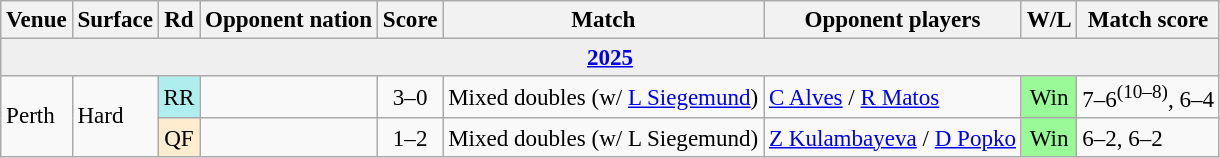<table class="wikitable nowrap" style=font-size:96%>
<tr>
<th>Venue</th>
<th>Surface</th>
<th>Rd</th>
<th>Opponent nation</th>
<th>Score</th>
<th>Match</th>
<th>Opponent players</th>
<th>W/L</th>
<th>Match score</th>
</tr>
<tr bgcolor=efefef>
<td colspan="9" align="center"><strong><a href='#'>2025</a></strong></td>
</tr>
<tr>
<td rowspan=2>Perth</td>
<td rowspan=2>Hard</td>
<td align="center" bgcolor="afeeee">RR</td>
<td></td>
<td align="center">3–0</td>
<td>Mixed doubles (w/ <a href='#'>L Siegemund</a>)</td>
<td><a href='#'>C Alves</a> / <a href='#'>R Matos</a></td>
<td bgcolor=98fb98 align="center">Win</td>
<td>7–6<sup>(10–8)</sup>, 6–4</td>
</tr>
<tr>
<td align="center" bgcolor="ffebcd">QF</td>
<td></td>
<td align="center">1–2</td>
<td>Mixed doubles (w/ L Siegemund)</td>
<td><a href='#'>Z Kulambayeva</a> / <a href='#'>D Popko</a></td>
<td bgcolor=98fb98 align=center>Win</td>
<td>6–2, 6–2</td>
</tr>
</table>
